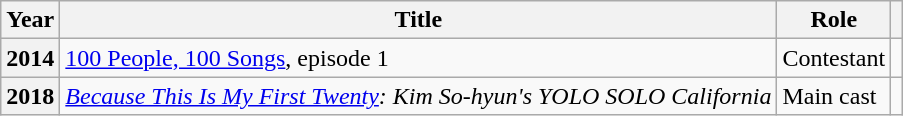<table class="wikitable plainrowheaders sortable">
<tr>
<th scope="col">Year</th>
<th scope="col">Title</th>
<th scope="col">Role</th>
<th scope="col" class="unsortable"></th>
</tr>
<tr>
<th scope="row">2014</th>
<td><a href='#'>100 People, 100 Songs</a>, episode 1</td>
<td>Contestant</td>
<td style="text-align:center"></td>
</tr>
<tr>
<th scope="row">2018</th>
<td><em><a href='#'>Because This Is My First Twenty</a>: Kim So-hyun's YOLO SOLO California</em></td>
<td>Main cast</td>
<td style="text-align:center"></td>
</tr>
</table>
